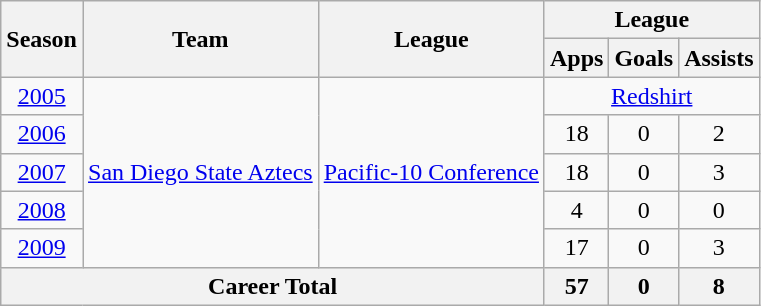<table class="wikitable" style="text-align: center;">
<tr>
<th rowspan="2">Season</th>
<th rowspan="2">Team</th>
<th rowspan="2">League</th>
<th colspan="3">League</th>
</tr>
<tr>
<th>Apps</th>
<th>Goals</th>
<th>Assists</th>
</tr>
<tr>
<td><a href='#'>2005</a></td>
<td rowspan="5"><a href='#'>San Diego State Aztecs</a></td>
<td rowspan="5"><a href='#'>Pacific-10 Conference</a></td>
<td colspan="4"><a href='#'>Redshirt</a></td>
</tr>
<tr>
<td><a href='#'>2006</a></td>
<td>18</td>
<td>0</td>
<td>2</td>
</tr>
<tr>
<td><a href='#'>2007</a></td>
<td>18</td>
<td>0</td>
<td>3</td>
</tr>
<tr>
<td><a href='#'>2008</a></td>
<td>4</td>
<td>0</td>
<td>0</td>
</tr>
<tr>
<td><a href='#'>2009</a></td>
<td>17</td>
<td>0</td>
<td>3</td>
</tr>
<tr>
<th colspan=3>Career Total</th>
<th>57</th>
<th>0</th>
<th>8</th>
</tr>
</table>
